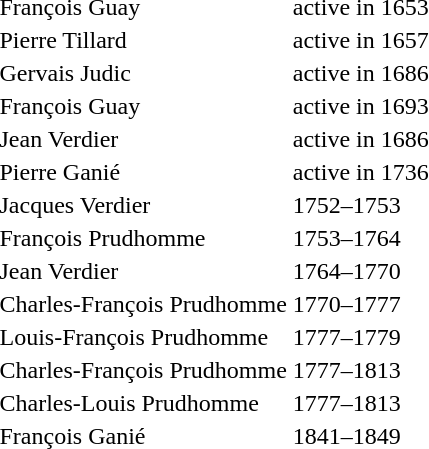<table>
<tr>
<td>François Guay</td>
<td>active in 1653</td>
</tr>
<tr>
<td>Pierre Tillard</td>
<td>active in 1657</td>
</tr>
<tr>
<td>Gervais Judic</td>
<td>active in 1686</td>
</tr>
<tr>
<td>François Guay</td>
<td>active in 1693</td>
</tr>
<tr>
<td>Jean Verdier</td>
<td>active in 1686</td>
</tr>
<tr>
<td>Pierre Ganié</td>
<td>active in 1736</td>
</tr>
<tr>
<td>Jacques Verdier</td>
<td>1752–1753</td>
</tr>
<tr>
<td>François Prudhomme</td>
<td>1753–1764</td>
</tr>
<tr>
<td>Jean Verdier</td>
<td>1764–1770</td>
</tr>
<tr>
<td>Charles-François Prudhomme</td>
<td>1770–1777</td>
</tr>
<tr>
<td>Louis-François Prudhomme</td>
<td>1777–1779</td>
</tr>
<tr>
<td>Charles-François Prudhomme</td>
<td>1777–1813</td>
</tr>
<tr>
<td>Charles-Louis Prudhomme</td>
<td>1777–1813</td>
</tr>
<tr>
<td>François Ganié</td>
<td>1841–1849</td>
</tr>
</table>
